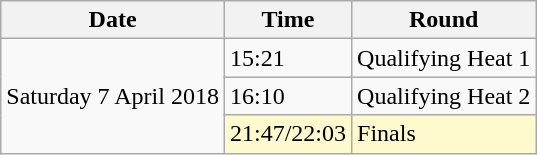<table class="wikitable">
<tr>
<th>Date</th>
<th>Time</th>
<th>Round</th>
</tr>
<tr>
<td rowspan=3>Saturday 7 April 2018</td>
<td>15:21</td>
<td>Qualifying Heat 1</td>
</tr>
<tr>
<td>16:10</td>
<td>Qualifying Heat 2</td>
</tr>
<tr>
<td style=background:lemonchiffon>21:47/22:03</td>
<td style=background:lemonchiffon>Finals</td>
</tr>
</table>
